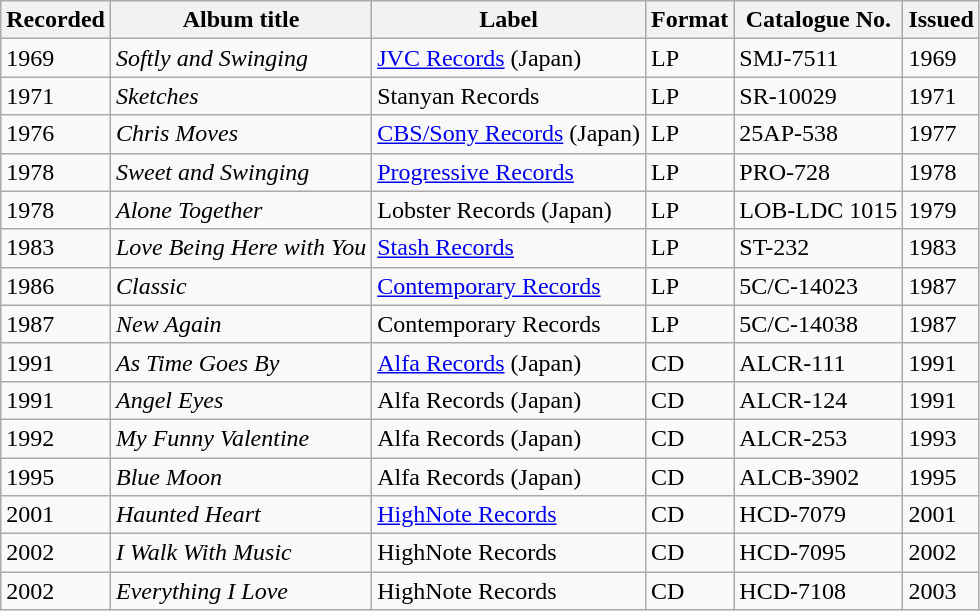<table class="wikitable">
<tr>
<th>Recorded</th>
<th>Album title</th>
<th>Label</th>
<th>Format</th>
<th>Catalogue No.</th>
<th>Issued</th>
</tr>
<tr>
<td>1969</td>
<td><em>Softly and Swinging</em></td>
<td><a href='#'>JVC Records</a> (Japan)</td>
<td>LP</td>
<td>SMJ-7511</td>
<td>1969</td>
</tr>
<tr>
<td>1971</td>
<td><em>Sketches</em></td>
<td>Stanyan Records</td>
<td>LP</td>
<td>SR-10029</td>
<td>1971</td>
</tr>
<tr>
<td>1976</td>
<td><em>Chris Moves</em></td>
<td><a href='#'>CBS/Sony Records</a> (Japan)</td>
<td>LP</td>
<td>25AP-538</td>
<td>1977</td>
</tr>
<tr>
<td>1978</td>
<td><em>Sweet and Swinging</em></td>
<td><a href='#'>Progressive Records</a></td>
<td>LP</td>
<td>PRO-728</td>
<td>1978</td>
</tr>
<tr>
<td>1978</td>
<td><em>Alone Together</em></td>
<td>Lobster Records (Japan)</td>
<td>LP</td>
<td>LOB-LDC 1015</td>
<td>1979</td>
</tr>
<tr>
<td>1983</td>
<td><em>Love Being Here with You</em></td>
<td><a href='#'>Stash Records</a></td>
<td>LP</td>
<td>ST-232</td>
<td>1983</td>
</tr>
<tr>
<td>1986</td>
<td><em>Classic</em></td>
<td><a href='#'>Contemporary Records</a></td>
<td>LP</td>
<td>5C/C-14023</td>
<td>1987</td>
</tr>
<tr>
<td>1987</td>
<td><em>New Again</em></td>
<td>Contemporary Records</td>
<td>LP</td>
<td>5C/C-14038</td>
<td>1987</td>
</tr>
<tr>
<td>1991</td>
<td><em>As Time Goes By</em></td>
<td><a href='#'>Alfa Records</a> (Japan)</td>
<td>CD</td>
<td>ALCR-111</td>
<td>1991</td>
</tr>
<tr>
<td>1991</td>
<td><em>Angel Eyes</em></td>
<td>Alfa Records (Japan)</td>
<td>CD</td>
<td>ALCR-124</td>
<td>1991</td>
</tr>
<tr>
<td>1992</td>
<td><em>My Funny Valentine</em></td>
<td>Alfa Records (Japan)</td>
<td>CD</td>
<td>ALCR-253</td>
<td>1993</td>
</tr>
<tr>
<td>1995</td>
<td><em>Blue Moon</em></td>
<td>Alfa Records (Japan)</td>
<td>CD</td>
<td>ALCB-3902</td>
<td>1995</td>
</tr>
<tr>
<td>2001</td>
<td><em>Haunted Heart</em></td>
<td><a href='#'>HighNote Records</a></td>
<td>CD</td>
<td>HCD-7079</td>
<td>2001</td>
</tr>
<tr>
<td>2002</td>
<td><em>I Walk With Music</em></td>
<td>HighNote Records</td>
<td>CD</td>
<td>HCD-7095</td>
<td>2002</td>
</tr>
<tr>
<td>2002</td>
<td><em>Everything I Love</em></td>
<td>HighNote Records</td>
<td>CD</td>
<td>HCD-7108</td>
<td>2003</td>
</tr>
</table>
